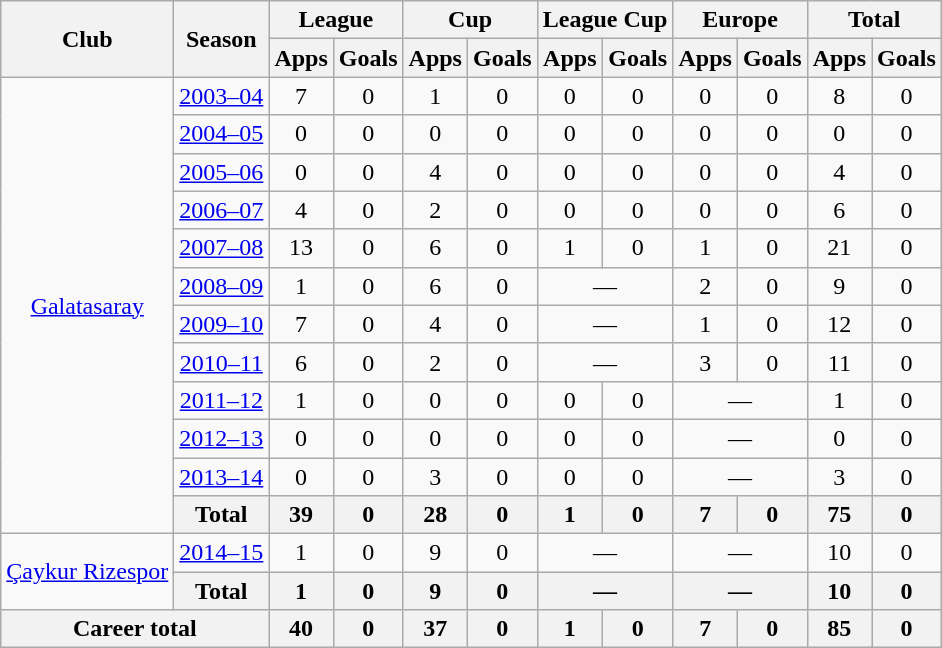<table class="wikitable" style="text-align: center;">
<tr>
<th rowspan="2">Club</th>
<th rowspan="2">Season</th>
<th colspan="2">League</th>
<th colspan="2">Cup</th>
<th colspan="2">League Cup</th>
<th colspan="2">Europe</th>
<th colspan="2">Total</th>
</tr>
<tr>
<th>Apps</th>
<th>Goals</th>
<th>Apps</th>
<th>Goals</th>
<th>Apps</th>
<th>Goals</th>
<th>Apps</th>
<th>Goals</th>
<th>Apps</th>
<th>Goals</th>
</tr>
<tr>
<td rowspan="12" valign="center"><a href='#'>Galatasaray</a></td>
<td><a href='#'>2003–04</a></td>
<td>7</td>
<td>0</td>
<td>1</td>
<td>0</td>
<td>0</td>
<td>0</td>
<td>0</td>
<td>0</td>
<td>8</td>
<td>0</td>
</tr>
<tr>
<td><a href='#'>2004–05</a></td>
<td>0</td>
<td>0</td>
<td>0</td>
<td>0</td>
<td>0</td>
<td>0</td>
<td>0</td>
<td>0</td>
<td>0</td>
<td>0</td>
</tr>
<tr>
<td><a href='#'>2005–06</a></td>
<td>0</td>
<td>0</td>
<td>4</td>
<td>0</td>
<td>0</td>
<td>0</td>
<td>0</td>
<td>0</td>
<td>4</td>
<td>0</td>
</tr>
<tr>
<td><a href='#'>2006–07</a></td>
<td>4</td>
<td>0</td>
<td>2</td>
<td>0</td>
<td>0</td>
<td>0</td>
<td>0</td>
<td>0</td>
<td>6</td>
<td>0</td>
</tr>
<tr>
<td><a href='#'>2007–08</a></td>
<td>13</td>
<td>0</td>
<td>6</td>
<td>0</td>
<td>1</td>
<td>0</td>
<td>1</td>
<td>0</td>
<td>21</td>
<td>0</td>
</tr>
<tr>
<td><a href='#'>2008–09</a></td>
<td>1</td>
<td>0</td>
<td>6</td>
<td>0</td>
<td colspan="2">—</td>
<td>2</td>
<td>0</td>
<td>9</td>
<td>0</td>
</tr>
<tr>
<td><a href='#'>2009–10</a></td>
<td>7</td>
<td>0</td>
<td>4</td>
<td>0</td>
<td colspan="2">—</td>
<td>1</td>
<td>0</td>
<td>12</td>
<td>0</td>
</tr>
<tr>
<td><a href='#'>2010–11</a></td>
<td>6</td>
<td>0</td>
<td>2</td>
<td>0</td>
<td colspan="2">—</td>
<td>3</td>
<td>0</td>
<td>11</td>
<td>0</td>
</tr>
<tr>
<td><a href='#'>2011–12</a></td>
<td>1</td>
<td>0</td>
<td>0</td>
<td>0</td>
<td>0</td>
<td>0</td>
<td colspan="2">—</td>
<td>1</td>
<td>0</td>
</tr>
<tr>
<td><a href='#'>2012–13</a></td>
<td>0</td>
<td>0</td>
<td>0</td>
<td>0</td>
<td>0</td>
<td>0</td>
<td colspan="2">—</td>
<td>0</td>
<td>0</td>
</tr>
<tr>
<td><a href='#'>2013–14</a></td>
<td>0</td>
<td>0</td>
<td>3</td>
<td>0</td>
<td>0</td>
<td>0</td>
<td colspan="2">—</td>
<td>3</td>
<td>0</td>
</tr>
<tr>
<th>Total</th>
<th>39</th>
<th>0</th>
<th>28</th>
<th>0</th>
<th>1</th>
<th>0</th>
<th>7</th>
<th>0</th>
<th>75</th>
<th>0</th>
</tr>
<tr>
<td rowspan="2" valign="center"><a href='#'>Çaykur Rizespor</a></td>
<td><a href='#'>2014–15</a></td>
<td>1</td>
<td>0</td>
<td>9</td>
<td>0</td>
<td colspan="2">—</td>
<td colspan="2">—</td>
<td>10</td>
<td>0</td>
</tr>
<tr>
<th>Total</th>
<th>1</th>
<th>0</th>
<th>9</th>
<th>0</th>
<th colspan="2">—</th>
<th colspan="2">—</th>
<th>10</th>
<th>0</th>
</tr>
<tr>
<th colspan="2">Career total</th>
<th>40</th>
<th>0</th>
<th>37</th>
<th>0</th>
<th>1</th>
<th>0</th>
<th>7</th>
<th>0</th>
<th>85</th>
<th>0</th>
</tr>
</table>
